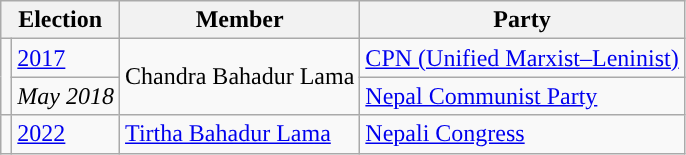<table class="wikitable">
<tr>
<th colspan="2">Election</th>
<th>Member</th>
<th>Party</th>
</tr>
<tr>
<td rowspan="2" style="background-color:"></td>
<td><a href='#'>2017</a></td>
<td rowspan="2">Chandra Bahadur Lama</td>
<td><a href='#'>CPN (Unified Marxist–Leninist)</a></td>
</tr>
<tr>
<td><em>May 2018</em></td>
<td><a href='#'>Nepal Communist Party</a></td>
</tr>
<tr>
<td style="background-color:"></td>
<td><a href='#'>2022</a></td>
<td><a href='#'>Tirtha Bahadur Lama</a></td>
<td><a href='#'>Nepali Congress</a></td>
</tr>
</table>
